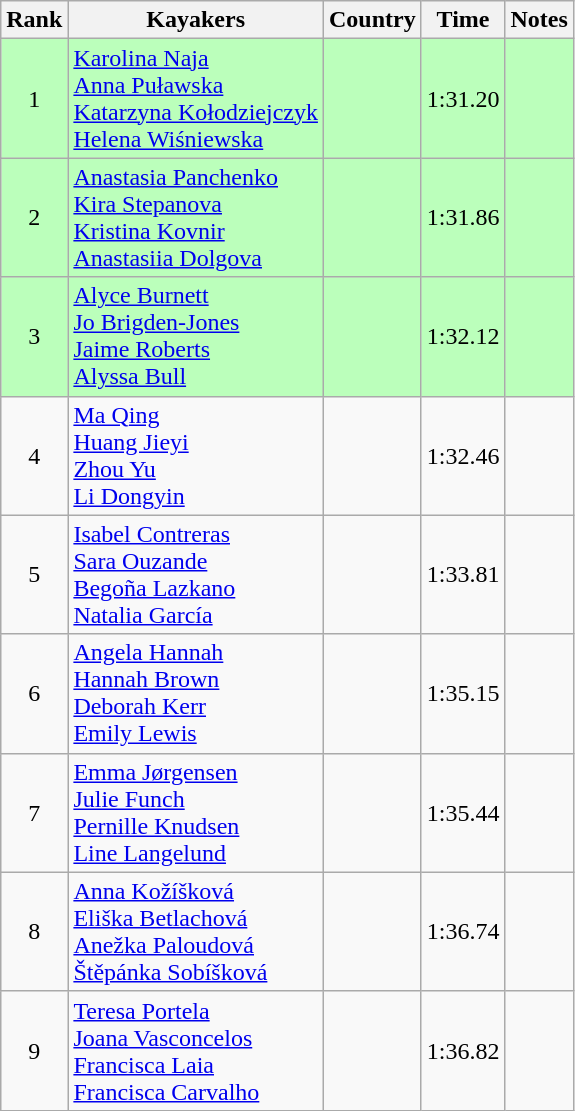<table class="wikitable" style="text-align:center">
<tr>
<th>Rank</th>
<th>Kayakers</th>
<th>Country</th>
<th>Time</th>
<th>Notes</th>
</tr>
<tr bgcolor=bbffbb>
<td>1</td>
<td align="left"><a href='#'>Karolina Naja</a><br><a href='#'>Anna Puławska</a><br><a href='#'>Katarzyna Kołodziejczyk</a><br><a href='#'>Helena Wiśniewska</a></td>
<td align="left"></td>
<td>1:31.20</td>
<td></td>
</tr>
<tr bgcolor=bbffbb>
<td>2</td>
<td align="left"><a href='#'>Anastasia Panchenko</a><br><a href='#'>Kira Stepanova</a><br><a href='#'>Kristina Kovnir</a><br><a href='#'>Anastasiia Dolgova</a></td>
<td align="left"></td>
<td>1:31.86</td>
<td></td>
</tr>
<tr bgcolor=bbffbb>
<td>3</td>
<td align="left"><a href='#'>Alyce Burnett</a><br><a href='#'>Jo Brigden-Jones</a><br><a href='#'>Jaime Roberts</a><br><a href='#'>Alyssa Bull</a></td>
<td align="left"></td>
<td>1:32.12</td>
<td></td>
</tr>
<tr>
<td>4</td>
<td align="left"><a href='#'>Ma Qing</a><br><a href='#'>Huang Jieyi</a><br><a href='#'>Zhou Yu</a><br><a href='#'>Li Dongyin</a></td>
<td align="left"></td>
<td>1:32.46</td>
<td></td>
</tr>
<tr>
<td>5</td>
<td align="left"><a href='#'>Isabel Contreras</a><br><a href='#'>Sara Ouzande</a><br><a href='#'>Begoña Lazkano</a><br><a href='#'>Natalia García</a></td>
<td align="left"></td>
<td>1:33.81</td>
<td></td>
</tr>
<tr>
<td>6</td>
<td align="left"><a href='#'>Angela Hannah</a><br><a href='#'>Hannah Brown</a><br><a href='#'>Deborah Kerr</a><br><a href='#'>Emily Lewis</a></td>
<td align="left"></td>
<td>1:35.15</td>
<td></td>
</tr>
<tr>
<td>7</td>
<td align="left"><a href='#'>Emma Jørgensen</a><br><a href='#'>Julie Funch</a><br><a href='#'>Pernille Knudsen</a><br><a href='#'>Line Langelund</a></td>
<td align="left"></td>
<td>1:35.44</td>
<td></td>
</tr>
<tr>
<td>8</td>
<td align="left"><a href='#'>Anna Kožíšková</a><br><a href='#'>Eliška Betlachová</a><br><a href='#'>Anežka Paloudová</a><br><a href='#'>Štěpánka Sobíšková</a></td>
<td align="left"></td>
<td>1:36.74</td>
<td></td>
</tr>
<tr>
<td>9</td>
<td align="left"><a href='#'>Teresa Portela</a><br><a href='#'>Joana Vasconcelos</a><br><a href='#'>Francisca Laia</a><br><a href='#'>Francisca Carvalho</a></td>
<td align="left"></td>
<td>1:36.82</td>
<td></td>
</tr>
</table>
